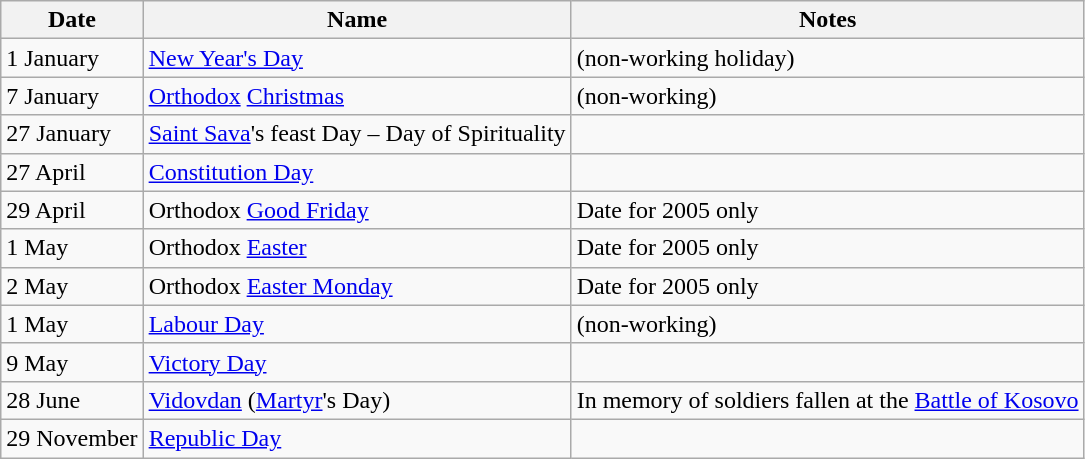<table class="wikitable">
<tr>
<th>Date</th>
<th>Name</th>
<th>Notes</th>
</tr>
<tr>
<td>1 January</td>
<td><a href='#'>New Year's Day</a></td>
<td>(non-working holiday)</td>
</tr>
<tr>
<td>7 January</td>
<td><a href='#'>Orthodox</a> <a href='#'>Christmas</a></td>
<td>(non-working)</td>
</tr>
<tr>
<td>27 January</td>
<td><a href='#'>Saint Sava</a>'s feast Day – Day of Spirituality</td>
<td></td>
</tr>
<tr>
<td>27 April</td>
<td><a href='#'>Constitution Day</a></td>
<td></td>
</tr>
<tr>
<td>29 April</td>
<td>Orthodox <a href='#'>Good Friday</a></td>
<td>Date for 2005 only</td>
</tr>
<tr>
<td>1 May</td>
<td>Orthodox <a href='#'>Easter</a></td>
<td>Date for 2005 only</td>
</tr>
<tr>
<td>2 May</td>
<td>Orthodox <a href='#'>Easter Monday</a></td>
<td>Date for 2005 only</td>
</tr>
<tr>
<td>1 May</td>
<td><a href='#'>Labour Day</a></td>
<td>(non-working)</td>
</tr>
<tr>
<td>9 May</td>
<td><a href='#'>Victory Day</a></td>
<td></td>
</tr>
<tr>
<td>28 June</td>
<td><a href='#'>Vidovdan</a> (<a href='#'>Martyr</a>'s Day)</td>
<td>In memory of soldiers fallen at the <a href='#'>Battle of Kosovo</a></td>
</tr>
<tr>
<td>29 November</td>
<td><a href='#'>Republic Day</a></td>
</tr>
</table>
